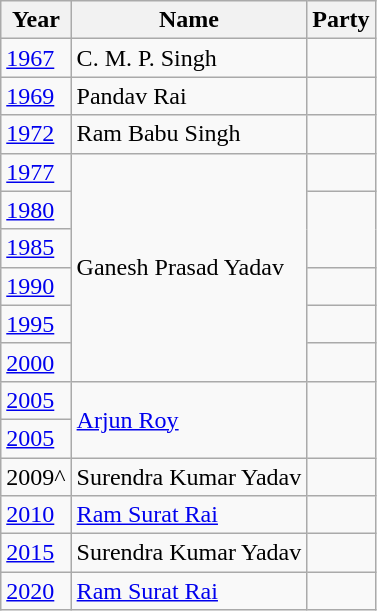<table class="wikitable">
<tr>
<th>Year</th>
<th>Name</th>
<th colspan="2">Party</th>
</tr>
<tr>
<td><a href='#'>1967</a></td>
<td>C. M. P. Singh</td>
<td></td>
</tr>
<tr>
<td><a href='#'>1969</a></td>
<td>Pandav Rai</td>
<td></td>
</tr>
<tr>
<td><a href='#'>1972</a></td>
<td>Ram Babu Singh</td>
<td></td>
</tr>
<tr>
<td><a href='#'>1977</a></td>
<td rowspan="6">Ganesh Prasad Yadav</td>
<td></td>
</tr>
<tr>
<td><a href='#'>1980</a></td>
</tr>
<tr>
<td><a href='#'>1985</a></td>
</tr>
<tr>
<td><a href='#'>1990</a></td>
<td></td>
</tr>
<tr>
<td><a href='#'>1995</a></td>
</tr>
<tr>
<td><a href='#'>2000</a></td>
<td></td>
</tr>
<tr>
<td><a href='#'>2005</a></td>
<td rowspan="2"><a href='#'>Arjun Roy</a></td>
</tr>
<tr>
<td><a href='#'>2005</a></td>
</tr>
<tr>
<td>2009^</td>
<td>Surendra Kumar Yadav</td>
<td></td>
</tr>
<tr>
<td><a href='#'>2010</a></td>
<td><a href='#'>Ram Surat Rai</a></td>
<td></td>
</tr>
<tr>
<td><a href='#'>2015</a></td>
<td>Surendra Kumar Yadav</td>
<td></td>
</tr>
<tr>
<td><a href='#'>2020</a></td>
<td><a href='#'>Ram Surat Rai</a></td>
<td></td>
</tr>
</table>
